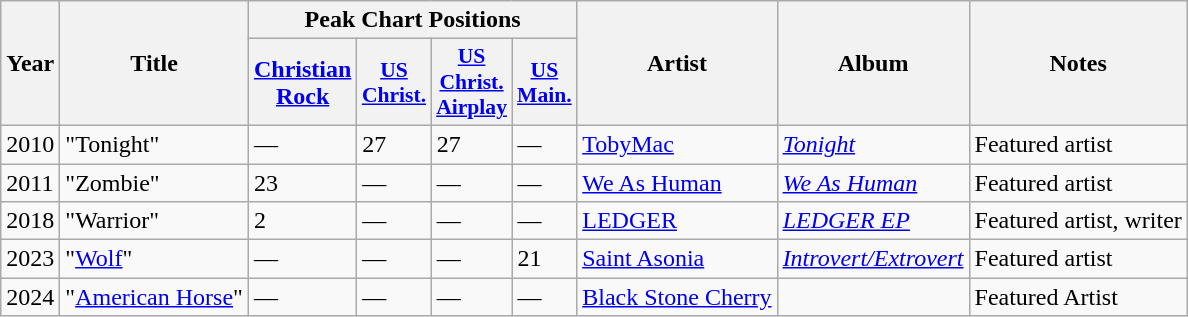<table class="wikitable">
<tr>
<th scope="col" rowspan="2">Year</th>
<th scope="col" rowspan="2">Title</th>
<th scope="col" colspan="4">Peak Chart Positions</th>
<th scope="col" rowspan="2">Artist</th>
<th scope="col" rowspan="2">Album</th>
<th scope="col" rowspan="2">Notes</th>
</tr>
<tr>
<th style="width:3em"><a href='#'>Christian<br>Rock</a></th>
<th scope="col" style="width:2.5em;font-size:90%;"><a href='#'>US Christ.</a><br></th>
<th scope="col" style="width:2.5em;font-size:90%;"><a href='#'>US Christ. Airplay</a><br></th>
<th scope="col" style="width:2.5em;font-size:90%;"><a href='#'>US<br>Main.</a></th>
</tr>
<tr>
<td>2010</td>
<td>"Tonight"</td>
<td>—</td>
<td>27</td>
<td>27</td>
<td>—</td>
<td><a href='#'>TobyMac</a></td>
<td><em><a href='#'>Tonight</a></em></td>
<td>Featured artist</td>
</tr>
<tr>
<td>2011</td>
<td>"Zombie"</td>
<td>23</td>
<td>—</td>
<td>—</td>
<td>—</td>
<td><a href='#'>We As Human</a></td>
<td><a href='#'><em>We As Human</em></a></td>
<td>Featured artist</td>
</tr>
<tr>
<td>2018</td>
<td>"Warrior"</td>
<td>2<br></td>
<td>—</td>
<td>—</td>
<td>—</td>
<td><a href='#'>LEDGER</a></td>
<td><em><a href='#'>LEDGER EP</a></em></td>
<td>Featured artist, writer</td>
</tr>
<tr>
<td>2023</td>
<td>"<a href='#'>Wolf</a>"</td>
<td>—</td>
<td>—</td>
<td>—</td>
<td>21</td>
<td><a href='#'>Saint Asonia</a></td>
<td><em><a href='#'>Introvert/Extrovert</a></em></td>
<td>Featured artist</td>
</tr>
<tr>
<td>2024</td>
<td>"<a href='#'>American Horse</a>"</td>
<td>—</td>
<td>—</td>
<td>—</td>
<td>—</td>
<td><a href='#'>Black Stone Cherry</a></td>
<td></td>
<td>Featured Artist</td>
</tr>
</table>
